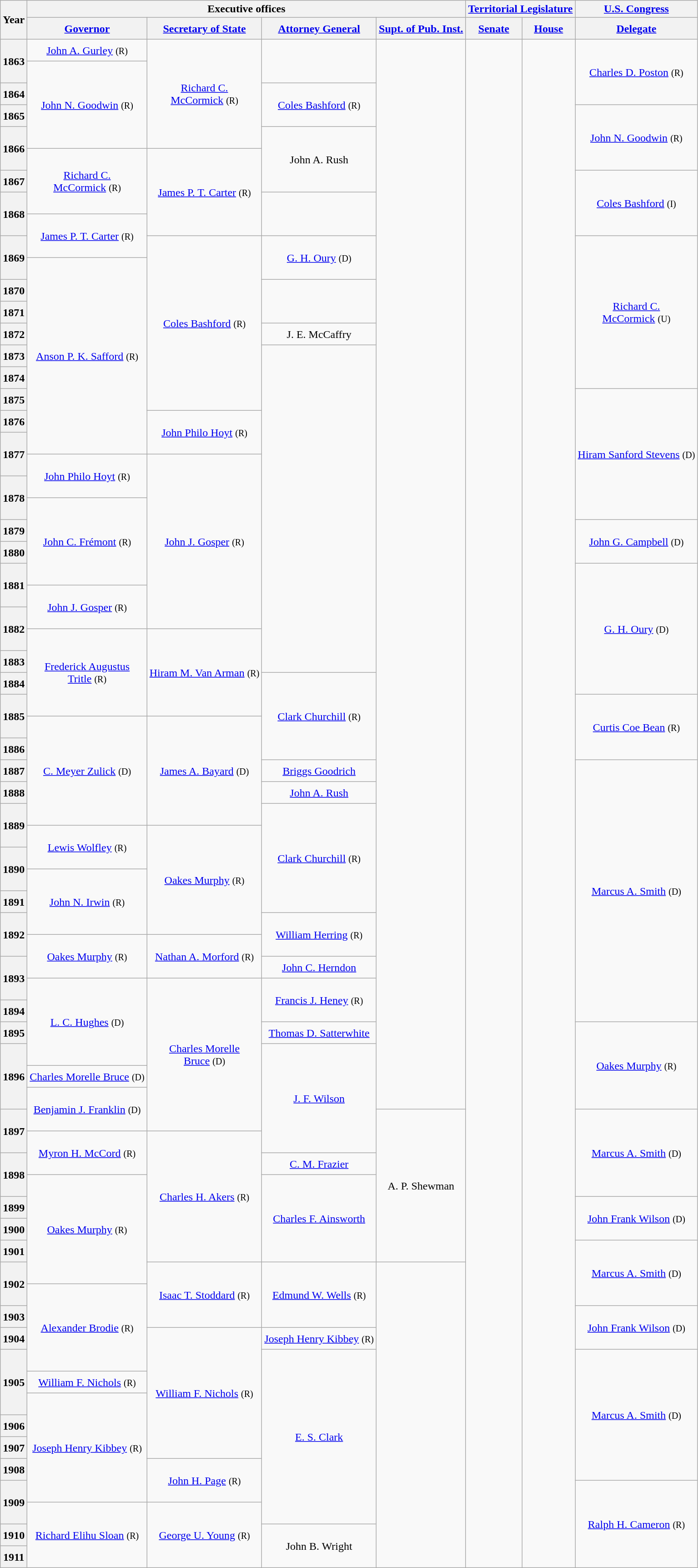<table class="wikitable sortable sticky-header-multi" style="text-align:center">
<tr>
<th rowspan=2  class=unsortable>Year</th>
<th colspan=4>Executive offices</th>
<th colspan=2><a href='#'>Territorial Legislature</a></th>
<th><a href='#'>U.S. Congress</a></th>
</tr>
<tr style="height:2em">
<th class=unsortable><a href='#'>Governor</a></th>
<th class=unsortable><a href='#'>Secretary of State</a></th>
<th class=unsortable><a href='#'>Attorney General</a></th>
<th class=unsortable><a href='#'>Supt. of Pub. Inst.</a></th>
<th class=unsortable><a href='#'>Senate</a></th>
<th class=unsortable><a href='#'>House</a></th>
<th class=unsortable><a href='#'>Delegate</a></th>
</tr>
<tr style="height:2em">
<th rowspan=2>1863</th>
<td><a href='#'>John A. Gurley</a> <small>(R)</small></td>
<td rowspan=5 ><a href='#'>Richard C.<br>McCormick</a> <small>(R)</small></td>
<td rowspan=2></td>
<td rowspan=49></td>
<td rowspan=70></td>
<td rowspan=70></td>
<td rowspan=3 ><a href='#'>Charles D. Poston</a> <small>(R)</small></td>
</tr>
<tr style="height:2em">
<td rowspan=4 ><a href='#'>John N. Goodwin</a> <small>(R)</small></td>
</tr>
<tr style="height:2em">
<th>1864</th>
<td rowspan=2 ><a href='#'>Coles Bashford</a> <small>(R)</small></td>
</tr>
<tr style="height:2em">
<th>1865</th>
<td rowspan=3 ><a href='#'>John N. Goodwin</a> <small>(R)</small></td>
</tr>
<tr style="height:2em">
<th rowspan=2>1866</th>
<td rowspan=3>John A. Rush</td>
</tr>
<tr style="height:2em">
<td rowspan=3 ><a href='#'>Richard C.<br>McCormick</a> <small>(R)</small></td>
<td rowspan=4 ><a href='#'>James P. T. Carter</a> <small>(R)</small></td>
</tr>
<tr style="height:2em">
<th>1867</th>
<td rowspan=3 ><a href='#'>Coles Bashford</a> <small>(I)</small></td>
</tr>
<tr style="height:2em">
<th rowspan=2>1868</th>
<td rowspan=2></td>
</tr>
<tr style="height:2em">
<td rowspan=2 ><a href='#'>James P. T. Carter</a> <small>(R)</small></td>
</tr>
<tr style="height:2em">
<th rowspan=2>1869</th>
<td rowspan=8 ><a href='#'>Coles Bashford</a> <small>(R)</small></td>
<td rowspan=2 ><a href='#'>G. H. Oury</a> <small>(D)</small></td>
<td rowspan=7 ><a href='#'>Richard C.<br>McCormick</a> <small>(U)</small></td>
</tr>
<tr style="height:2em">
<td rowspan=9 ><a href='#'>Anson P. K. Safford</a> <small>(R)</small></td>
</tr>
<tr style="height:2em">
<th>1870</th>
<td rowspan=2></td>
</tr>
<tr style="height:2em">
<th>1871</th>
</tr>
<tr style="height:2em">
<th>1872</th>
<td>J. E. McCaffry</td>
</tr>
<tr style="height:2em">
<th>1873</th>
<td rowspan=15></td>
</tr>
<tr style="height:2em">
<th>1874</th>
</tr>
<tr style="height:2em">
<th>1875</th>
<td rowspan=6 ><a href='#'>Hiram Sanford Stevens</a> <small>(D)</small></td>
</tr>
<tr style="height:2em">
<th>1876</th>
<td rowspan=2 ><a href='#'>John Philo Hoyt</a> <small>(R)</small></td>
</tr>
<tr style="height:2em">
<th rowspan=2>1877</th>
</tr>
<tr style="height:2em">
<td rowspan=2 ><a href='#'>John Philo Hoyt</a> <small>(R)</small></td>
<td rowspan="8" ><a href='#'>John J. Gosper</a> <small>(R)</small></td>
</tr>
<tr style="height:2em">
<th rowspan=2>1878</th>
</tr>
<tr style="height:2em">
<td rowspan=4 ><a href='#'>John C. Frémont</a> <small>(R)</small></td>
</tr>
<tr style="height:2em">
<th>1879</th>
<td rowspan=2 ><a href='#'>John G. Campbell</a> <small>(D)</small></td>
</tr>
<tr style="height:2em">
<th>1880</th>
</tr>
<tr style="height:2em">
<th rowspan=2>1881</th>
<td rowspan=6 ><a href='#'>G. H. Oury</a> <small>(D)</small></td>
</tr>
<tr style="height:2em">
<td rowspan=2 ><a href='#'>John J. Gosper</a> <small>(R)</small></td>
</tr>
<tr style="height:2em">
<th rowspan=2>1882</th>
</tr>
<tr style="height:2em">
<td rowspan=4 ><a href='#'>Frederick Augustus<br>Tritle</a> <small>(R)</small></td>
<td rowspan=4 ><a href='#'>Hiram M. Van Arman</a> <small>(R)</small></td>
</tr>
<tr style="height:2em">
<th>1883</th>
</tr>
<tr style="height:2em">
<th>1884</th>
<td rowspan=4 ><a href='#'>Clark Churchill</a> <small>(R)</small></td>
</tr>
<tr style="height:2em">
<th rowspan=2>1885</th>
<td rowspan=3 ><a href='#'>Curtis Coe Bean</a> <small>(R)</small></td>
</tr>
<tr style="height:2em">
<td rowspan=5 ><a href='#'>C. Meyer Zulick</a> <small>(D)</small></td>
<td rowspan=5 ><a href='#'>James A. Bayard</a> <small>(D)</small></td>
</tr>
<tr style="height:2em">
<th>1886</th>
</tr>
<tr style="height:2em">
<th>1887</th>
<td><a href='#'>Briggs Goodrich</a></td>
<td rowspan=12 ><a href='#'>Marcus A. Smith</a> <small>(D)</small></td>
</tr>
<tr style="height:2em">
<th>1888</th>
<td><a href='#'>John A. Rush</a></td>
</tr>
<tr style="height:2em">
<th rowspan=2>1889</th>
<td rowspan=5 ><a href='#'>Clark Churchill</a> <small>(R)</small></td>
</tr>
<tr style="height:2em">
<td rowspan=2 ><a href='#'>Lewis Wolfley</a> <small>(R)</small></td>
<td rowspan=5 ><a href='#'>Oakes Murphy</a> <small>(R)</small></td>
</tr>
<tr style="height:2em">
<th rowspan=2>1890</th>
</tr>
<tr style="height:2em">
<td rowspan=3 ><a href='#'>John N. Irwin</a> <small>(R)</small></td>
</tr>
<tr style="height:2em">
<th>1891</th>
</tr>
<tr style="height:2em">
<th rowspan=2>1892</th>
<td rowspan=2 ><a href='#'>William Herring</a> <small>(R)</small></td>
</tr>
<tr style="height:2em">
<td rowspan=2 ><a href='#'>Oakes Murphy</a> <small>(R)</small></td>
<td rowspan=2 ><a href='#'>Nathan A. Morford</a> <small>(R)</small></td>
</tr>
<tr style="height:2em">
<th rowspan=2>1893</th>
<td><a href='#'>John C. Herndon</a></td>
</tr>
<tr style="height:2em">
<td rowspan=4 ><a href='#'>L. C. Hughes</a> <small>(D)</small></td>
<td rowspan=7 ><a href='#'>Charles Morelle<br>Bruce</a> <small>(D)</small></td>
<td rowspan=2 ><a href='#'>Francis J. Heney</a> <small>(R)</small></td>
</tr>
<tr style="height:2em">
<th>1894</th>
</tr>
<tr style="height:2em">
<th>1895</th>
<td><a href='#'>Thomas D. Satterwhite</a></td>
<td rowspan=4 ><a href='#'>Oakes Murphy</a> <small>(R)</small></td>
</tr>
<tr style="height:2em">
<th rowspan=3>1896</th>
<td rowspan=5><a href='#'>J. F. Wilson</a></td>
</tr>
<tr style="height:2em">
<td><a href='#'>Charles Morelle Bruce</a> <small>(D)</small></td>
</tr>
<tr style="height:2em">
<td rowspan=2 ><a href='#'>Benjamin J. Franklin</a> <small>(D)</small></td>
</tr>
<tr style="height:2em">
<th rowspan=2>1897</th>
<td rowspan=7>A. P. Shewman</td>
<td rowspan="4" ><a href='#'>Marcus A. Smith</a> <small>(D)</small></td>
</tr>
<tr style="height:2em">
<td rowspan=2 ><a href='#'>Myron H. McCord</a> <small>(R)</small></td>
<td rowspan=6 ><a href='#'>Charles H. Akers</a> <small>(R)</small></td>
</tr>
<tr style="height:2em">
<th rowspan=2>1898</th>
<td><a href='#'>C. M. Frazier</a></td>
</tr>
<tr style="height:2em">
<td rowspan=5 ><a href='#'>Oakes Murphy</a> <small>(R)</small></td>
<td rowspan=4><a href='#'>Charles F. Ainsworth</a></td>
</tr>
<tr style="height:2em">
<th>1899</th>
<td rowspan=2 ><a href='#'>John Frank Wilson</a> <small>(D)</small></td>
</tr>
<tr style="height:2em">
<th>1900</th>
</tr>
<tr style="height:2em">
<th>1901</th>
<td rowspan=3 ><a href='#'>Marcus A. Smith</a> <small>(D)</small></td>
</tr>
<tr style="height:2em">
<th rowspan=2>1902</th>
<td rowspan=3 ><a href='#'>Isaac T. Stoddard</a> <small>(R)</small></td>
<td rowspan=3 ><a href='#'>Edmund W. Wells</a> <small>(R)</small></td>
<td rowspan=14></td>
</tr>
<tr style="height:2em">
<td rowspan=4 ><a href='#'>Alexander Brodie</a> <small>(R)</small></td>
</tr>
<tr style="height:2em">
<th>1903</th>
<td rowspan=2 ><a href='#'>John Frank Wilson</a> <small>(D)</small></td>
</tr>
<tr style="height:2em">
<th>1904</th>
<td rowspan=6 ><a href='#'>William F. Nichols</a> <small>(R)</small></td>
<td><a href='#'>Joseph Henry Kibbey</a> <small>(R)</small></td>
</tr>
<tr style="height:2em">
<th rowspan=3>1905</th>
<td rowspan=8><a href='#'>E. S. Clark</a></td>
<td rowspan=6 ><a href='#'>Marcus A. Smith</a> <small>(D)</small></td>
</tr>
<tr style="height:2em">
<td><a href='#'>William F. Nichols</a> <small>(R)</small></td>
</tr>
<tr style="height:2em">
<td rowspan=5 ><a href='#'>Joseph Henry Kibbey</a> <small>(R)</small></td>
</tr>
<tr style="height:2em">
<th>1906</th>
</tr>
<tr style="height:2em">
<th>1907</th>
</tr>
<tr style="height:2em">
<th>1908</th>
<td rowspan=2 ><a href='#'>John H. Page</a> <small>(R)</small></td>
</tr>
<tr style="height:2em">
<th rowspan=2>1909</th>
<td rowspan=4 ><a href='#'>Ralph H. Cameron</a> <small>(R)</small></td>
</tr>
<tr style="height:2em">
<td rowspan=3 ><a href='#'>Richard Elihu Sloan</a> <small>(R)</small></td>
<td rowspan=3 ><a href='#'>George U. Young</a> <small>(R)</small></td>
</tr>
<tr style="height:2em">
<th>1910</th>
<td rowspan=2>John B. Wright</td>
</tr>
<tr style="height:2em">
<th>1911</th>
</tr>
</table>
